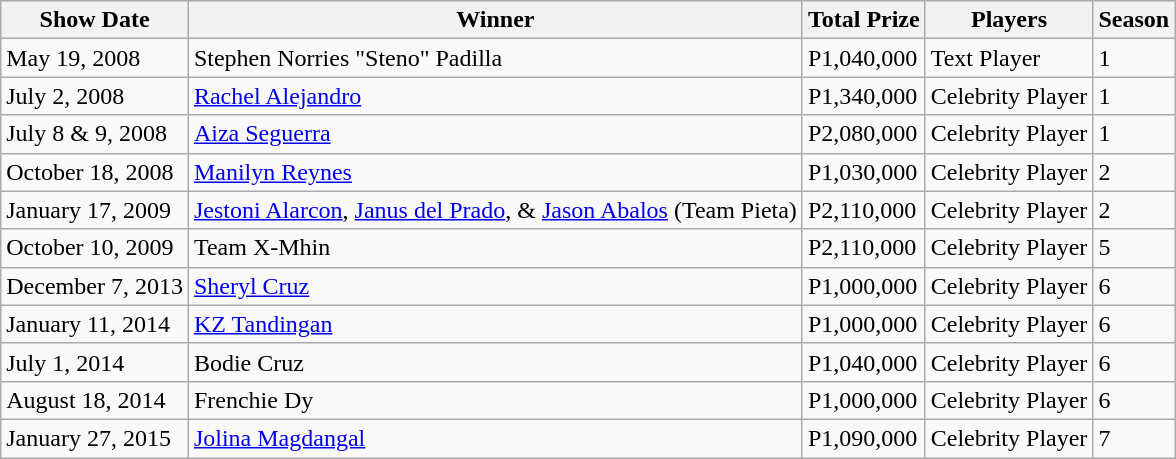<table class="wikitable">
<tr>
<th>Show Date</th>
<th>Winner</th>
<th>Total Prize</th>
<th>Players</th>
<th>Season</th>
</tr>
<tr>
<td>May 19, 2008</td>
<td>Stephen Norries "Steno" Padilla</td>
<td>P1,040,000</td>
<td>Text Player</td>
<td>1</td>
</tr>
<tr>
<td>July 2, 2008</td>
<td><a href='#'>Rachel Alejandro</a></td>
<td>P1,340,000</td>
<td>Celebrity Player</td>
<td>1</td>
</tr>
<tr>
<td>July 8 & 9, 2008</td>
<td><a href='#'>Aiza Seguerra</a></td>
<td>P2,080,000</td>
<td>Celebrity Player</td>
<td>1</td>
</tr>
<tr>
<td>October 18, 2008</td>
<td><a href='#'>Manilyn Reynes</a></td>
<td>P1,030,000</td>
<td>Celebrity Player</td>
<td>2</td>
</tr>
<tr>
<td>January 17, 2009</td>
<td><a href='#'>Jestoni Alarcon</a>, <a href='#'>Janus del Prado</a>, & <a href='#'>Jason Abalos</a> (Team Pieta)</td>
<td>P2,110,000</td>
<td>Celebrity Player</td>
<td>2</td>
</tr>
<tr>
<td>October 10, 2009</td>
<td>Team X-Mhin</td>
<td>P2,110,000</td>
<td>Celebrity Player</td>
<td>5</td>
</tr>
<tr>
<td>December 7, 2013</td>
<td><a href='#'>Sheryl Cruz</a></td>
<td>P1,000,000</td>
<td>Celebrity Player</td>
<td>6</td>
</tr>
<tr>
<td>January 11, 2014</td>
<td><a href='#'>KZ Tandingan</a></td>
<td>P1,000,000</td>
<td>Celebrity Player</td>
<td>6</td>
</tr>
<tr>
<td>July 1, 2014</td>
<td>Bodie Cruz</td>
<td>P1,040,000</td>
<td>Celebrity Player</td>
<td>6</td>
</tr>
<tr>
<td>August 18, 2014</td>
<td>Frenchie Dy</td>
<td>P1,000,000</td>
<td>Celebrity Player</td>
<td>6</td>
</tr>
<tr>
<td>January 27, 2015</td>
<td><a href='#'>Jolina Magdangal</a></td>
<td>P1,090,000</td>
<td>Celebrity Player</td>
<td>7</td>
</tr>
</table>
